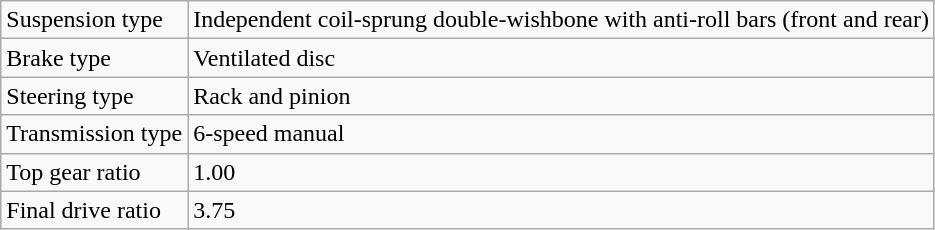<table class="wikitable">
<tr>
<td>Suspension type</td>
<td>Independent coil-sprung double-wishbone with anti-roll bars (front and rear)</td>
</tr>
<tr>
<td>Brake type</td>
<td>Ventilated disc</td>
</tr>
<tr>
<td>Steering type</td>
<td>Rack and pinion</td>
</tr>
<tr>
<td>Transmission type</td>
<td>6-speed manual</td>
</tr>
<tr>
<td>Top gear ratio</td>
<td>1.00</td>
</tr>
<tr>
<td>Final drive ratio</td>
<td>3.75</td>
</tr>
</table>
